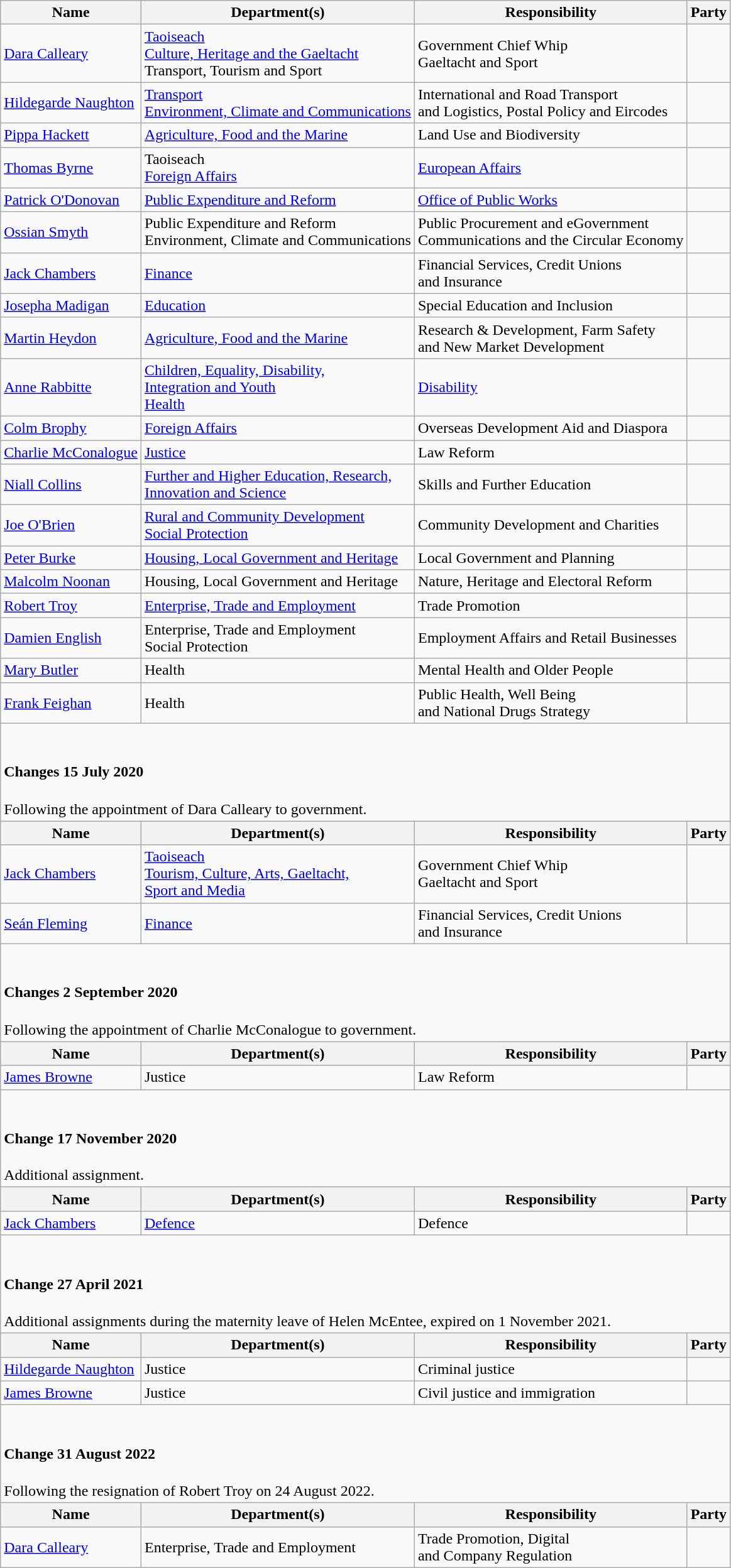<table class="wikitable">
<tr>
<th>Name</th>
<th>Department(s)</th>
<th>Responsibility</th>
<th colspan="2">Party</th>
</tr>
<tr>
<td><a href='#'>Dara Calleary</a><br></td>
<td><a href='#'>Taoiseach</a><br><a href='#'>Culture, Heritage and the Gaeltacht</a><br>Transport, Tourism and Sport</td>
<td>Government Chief Whip<br>Gaeltacht and Sport</td>
<td></td>
</tr>
<tr>
<td><a href='#'>Hildegarde Naughton</a><br></td>
<td><a href='#'>Transport</a><br><a href='#'>Environment, Climate and Communications</a></td>
<td>International and Road Transport<br>and Logistics, Postal Policy and Eircodes</td>
<td></td>
</tr>
<tr>
<td><a href='#'>Pippa Hackett</a><br></td>
<td><a href='#'>Agriculture, Food and the Marine</a></td>
<td>Land Use and Biodiversity</td>
<td></td>
</tr>
<tr>
<td><a href='#'>Thomas Byrne</a></td>
<td>Taoiseach<br><a href='#'>Foreign Affairs</a></td>
<td><a href='#'>European Affairs</a></td>
<td></td>
</tr>
<tr>
<td><a href='#'>Patrick O'Donovan</a></td>
<td><a href='#'>Public Expenditure and Reform</a></td>
<td><a href='#'>Office of Public Works</a></td>
<td></td>
</tr>
<tr>
<td><a href='#'>Ossian Smyth</a></td>
<td>Public Expenditure and Reform<br>Environment, Climate and Communications</td>
<td>Public Procurement and eGovernment<br>Communications and the Circular Economy</td>
<td></td>
</tr>
<tr>
<td><a href='#'>Jack Chambers</a></td>
<td><a href='#'>Finance</a></td>
<td>Financial Services, Credit Unions<br>and Insurance</td>
<td></td>
</tr>
<tr>
<td><a href='#'>Josepha Madigan</a></td>
<td><a href='#'>Education</a></td>
<td>Special Education and Inclusion</td>
<td></td>
</tr>
<tr>
<td><a href='#'>Martin Heydon</a></td>
<td><a href='#'>Agriculture, Food and the Marine</a></td>
<td>Research & Development, Farm Safety<br>and New Market Development</td>
<td></td>
</tr>
<tr>
<td><a href='#'>Anne Rabbitte</a></td>
<td><a href='#'>Children, Equality, Disability,<br>Integration and Youth</a><br><a href='#'>Health</a></td>
<td><a href='#'>Disability</a></td>
<td></td>
</tr>
<tr>
<td><a href='#'>Colm Brophy</a></td>
<td><a href='#'>Foreign Affairs</a></td>
<td>Overseas Development Aid and Diaspora</td>
<td></td>
</tr>
<tr>
<td><a href='#'>Charlie McConalogue</a></td>
<td><a href='#'>Justice</a></td>
<td>Law Reform</td>
<td></td>
</tr>
<tr>
<td><a href='#'>Niall Collins</a></td>
<td><a href='#'>Further and Higher Education, Research,<br>Innovation and Science</a></td>
<td>Skills and Further Education</td>
<td></td>
</tr>
<tr>
<td><a href='#'>Joe O'Brien</a></td>
<td><a href='#'>Rural and Community Development</a><br><a href='#'>Social Protection</a></td>
<td>Community Development and Charities</td>
<td></td>
</tr>
<tr>
<td><a href='#'>Peter Burke</a></td>
<td><a href='#'>Housing, Local Government and Heritage</a></td>
<td>Local Government and Planning</td>
<td></td>
</tr>
<tr>
<td><a href='#'>Malcolm Noonan</a></td>
<td>Housing, Local Government and Heritage</td>
<td>Nature, Heritage and Electoral Reform</td>
<td></td>
</tr>
<tr>
<td><a href='#'>Robert Troy</a></td>
<td><a href='#'>Enterprise, Trade and Employment</a></td>
<td>Trade Promotion</td>
<td></td>
</tr>
<tr>
<td><a href='#'>Damien English</a></td>
<td>Enterprise, Trade and Employment<br>Social Protection</td>
<td>Employment Affairs and Retail Businesses</td>
<td></td>
</tr>
<tr>
<td><a href='#'>Mary Butler</a></td>
<td>Health</td>
<td>Mental Health and Older People</td>
<td></td>
</tr>
<tr>
<td><a href='#'>Frank Feighan</a></td>
<td>Health</td>
<td>Public Health, Well Being<br>and National Drugs Strategy</td>
<td></td>
</tr>
<tr>
<td colspan="5"><br><h4>Changes 15 July 2020</h4>Following the appointment of Dara Calleary to government.</td>
</tr>
<tr>
<th>Name</th>
<th>Department(s)</th>
<th>Responsibility</th>
<th colspan="2">Party</th>
</tr>
<tr>
<td><a href='#'>Jack Chambers</a><br></td>
<td><a href='#'>Taoiseach</a><br><a href='#'>Tourism, Culture, Arts, Gaeltacht,<br>Sport and Media</a></td>
<td>Government Chief Whip<br>Gaeltacht and Sport</td>
<td></td>
</tr>
<tr>
<td><a href='#'>Seán Fleming</a></td>
<td><a href='#'>Finance</a></td>
<td>Financial Services, Credit Unions<br>and Insurance</td>
<td></td>
</tr>
<tr>
<td colspan="5"><br><h4>Changes 2 September 2020</h4>Following the appointment of Charlie McConalogue to government.</td>
</tr>
<tr>
<th>Name</th>
<th>Department(s)</th>
<th>Responsibility</th>
<th colspan="2">Party</th>
</tr>
<tr>
<td><a href='#'>James Browne</a></td>
<td>Justice</td>
<td>Law Reform</td>
<td></td>
</tr>
<tr>
<td colspan="5"><br><h4>Change 17 November 2020</h4>Additional assignment.</td>
</tr>
<tr>
<th>Name</th>
<th>Department(s)</th>
<th>Responsibility</th>
<th colspan="2">Party</th>
</tr>
<tr>
<td><a href='#'>Jack Chambers</a><br></td>
<td><a href='#'>Defence</a></td>
<td>Defence</td>
<td></td>
</tr>
<tr>
<td colspan="5"><br><h4>Change 27 April 2021</h4>Additional assignments during the maternity leave of Helen McEntee, expired on 1 November 2021.</td>
</tr>
<tr>
<th>Name</th>
<th>Department(s)</th>
<th>Responsibility</th>
<th colspan="2">Party</th>
</tr>
<tr>
<td><a href='#'>Hildegarde Naughton</a><br></td>
<td>Justice</td>
<td>Criminal justice</td>
<td></td>
</tr>
<tr>
<td><a href='#'>James Browne</a></td>
<td>Justice</td>
<td>Civil justice and immigration</td>
<td></td>
</tr>
<tr>
<td colspan="5"><br><h4>Change 31 August 2022</h4>Following the resignation of Robert Troy on 24 August 2022.</td>
</tr>
<tr>
<th>Name</th>
<th>Department(s)</th>
<th>Responsibility</th>
<th colspan="2">Party</th>
</tr>
<tr>
<td><a href='#'>Dara Calleary</a></td>
<td>Enterprise, Trade and Employment</td>
<td>Trade Promotion, Digital<br>and Company Regulation</td>
<td></td>
</tr>
</table>
